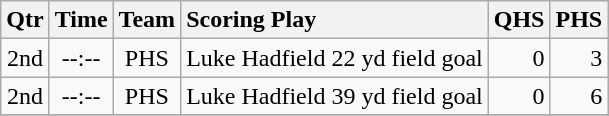<table class="wikitable">
<tr>
<th style="text-align: center;">Qtr</th>
<th style="text-align: center;">Time</th>
<th style="text-align: center;">Team</th>
<th style="text-align: left;">Scoring Play</th>
<th style="text-align: right;">QHS</th>
<th style="text-align: right;">PHS</th>
</tr>
<tr>
<td style="text-align: center;">2nd</td>
<td style="text-align: center;">--:--</td>
<td style="text-align: center;">PHS</td>
<td style="text-align: left;">Luke Hadfield 22 yd field goal</td>
<td style="text-align: right;">0</td>
<td style="text-align: right;">3</td>
</tr>
<tr>
<td style="text-align: center;">2nd</td>
<td style="text-align: center;">--:--</td>
<td style="text-align: center;">PHS</td>
<td style="text-align: left;">Luke Hadfield 39 yd field goal</td>
<td style="text-align: right;">0</td>
<td style="text-align: right;">6</td>
</tr>
<tr>
</tr>
</table>
